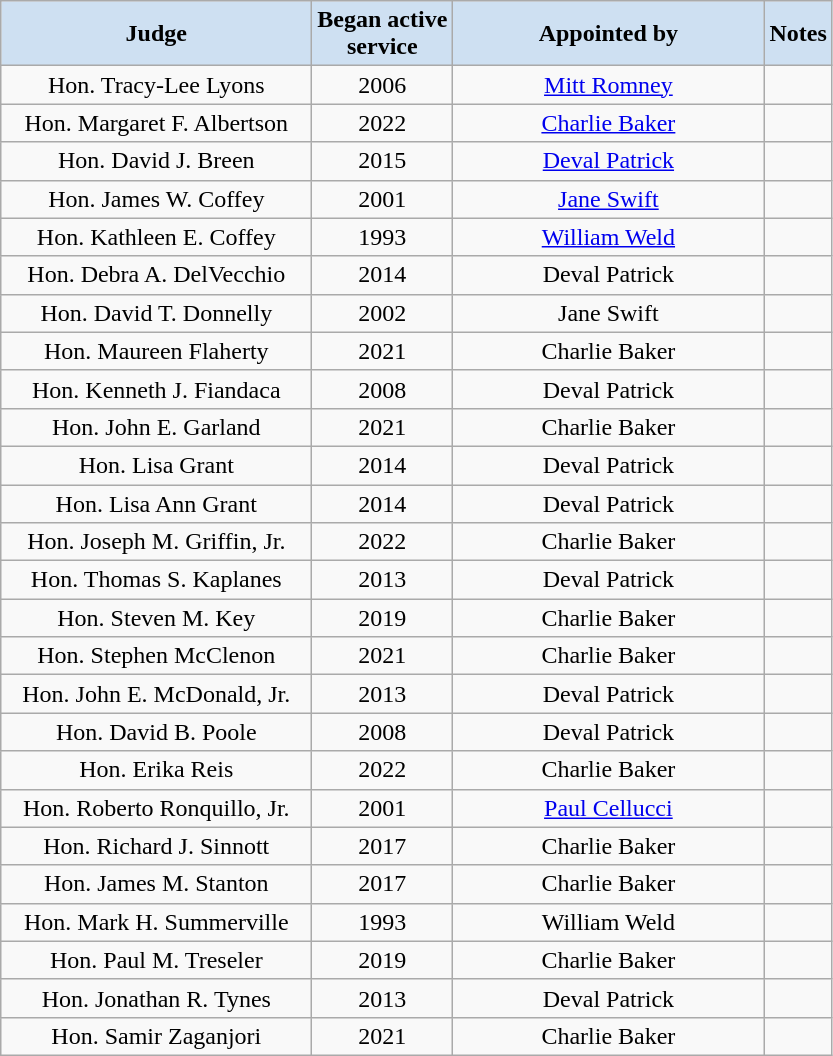<table class="wikitable" style="text-align:center" cellpadding="3">
<tr>
<th style="background:#cee0f2" width="200">Judge</th>
<th style="background-color:#cee0f2;">Began active<br>service</th>
<th style="background:#cee0f2" width="200">Appointed by</th>
<th style="background-color:#cee0f2;">Notes</th>
</tr>
<tr>
<td>Hon. Tracy-Lee Lyons</td>
<td>2006</td>
<td><a href='#'>Mitt Romney</a></td>
<td></td>
</tr>
<tr>
<td>Hon. Margaret F. Albertson</td>
<td>2022</td>
<td><a href='#'>Charlie Baker</a></td>
<td></td>
</tr>
<tr>
<td>Hon. David J. Breen</td>
<td>2015</td>
<td><a href='#'>Deval Patrick</a></td>
<td></td>
</tr>
<tr>
<td>Hon. James W. Coffey</td>
<td>2001</td>
<td><a href='#'>Jane Swift</a></td>
<td></td>
</tr>
<tr>
<td>Hon. Kathleen E. Coffey</td>
<td>1993</td>
<td><a href='#'>William Weld</a></td>
<td></td>
</tr>
<tr>
<td>Hon. Debra A. DelVecchio</td>
<td>2014</td>
<td>Deval Patrick</td>
<td></td>
</tr>
<tr>
<td>Hon. David T. Donnelly</td>
<td>2002</td>
<td>Jane Swift</td>
<td></td>
</tr>
<tr>
<td>Hon. Maureen Flaherty</td>
<td>2021</td>
<td>Charlie Baker</td>
<td></td>
</tr>
<tr>
<td>Hon. Kenneth J. Fiandaca</td>
<td>2008</td>
<td>Deval Patrick</td>
<td></td>
</tr>
<tr>
<td>Hon. John E. Garland</td>
<td>2021</td>
<td>Charlie Baker</td>
<td></td>
</tr>
<tr>
<td>Hon. Lisa Grant</td>
<td>2014</td>
<td>Deval Patrick</td>
<td></td>
</tr>
<tr>
<td>Hon. Lisa Ann Grant</td>
<td>2014</td>
<td>Deval Patrick</td>
<td></td>
</tr>
<tr>
<td>Hon. Joseph M. Griffin, Jr.</td>
<td>2022</td>
<td>Charlie Baker</td>
<td></td>
</tr>
<tr>
<td>Hon. Thomas S. Kaplanes</td>
<td>2013</td>
<td>Deval Patrick</td>
<td></td>
</tr>
<tr>
<td>Hon. Steven M. Key</td>
<td>2019</td>
<td>Charlie Baker</td>
<td></td>
</tr>
<tr>
<td>Hon. Stephen McClenon</td>
<td>2021</td>
<td>Charlie Baker</td>
<td></td>
</tr>
<tr>
<td>Hon. John E. McDonald, Jr.</td>
<td>2013</td>
<td>Deval Patrick</td>
<td></td>
</tr>
<tr>
<td>Hon. David B. Poole</td>
<td>2008</td>
<td>Deval Patrick</td>
<td></td>
</tr>
<tr>
<td>Hon. Erika Reis</td>
<td>2022</td>
<td>Charlie Baker</td>
<td></td>
</tr>
<tr>
<td>Hon. Roberto Ronquillo, Jr.</td>
<td>2001</td>
<td><a href='#'>Paul Cellucci</a></td>
<td></td>
</tr>
<tr>
<td>Hon. Richard J. Sinnott</td>
<td>2017</td>
<td>Charlie Baker</td>
<td></td>
</tr>
<tr>
<td>Hon. James M. Stanton</td>
<td>2017</td>
<td>Charlie Baker</td>
<td></td>
</tr>
<tr>
<td>Hon. Mark H. Summerville</td>
<td>1993</td>
<td>William Weld</td>
<td></td>
</tr>
<tr>
<td>Hon. Paul M. Treseler</td>
<td>2019</td>
<td>Charlie Baker</td>
<td></td>
</tr>
<tr>
<td>Hon. Jonathan R. Tynes</td>
<td>2013</td>
<td>Deval Patrick</td>
<td></td>
</tr>
<tr>
<td>Hon. Samir Zaganjori</td>
<td>2021</td>
<td>Charlie Baker</td>
<td></td>
</tr>
</table>
